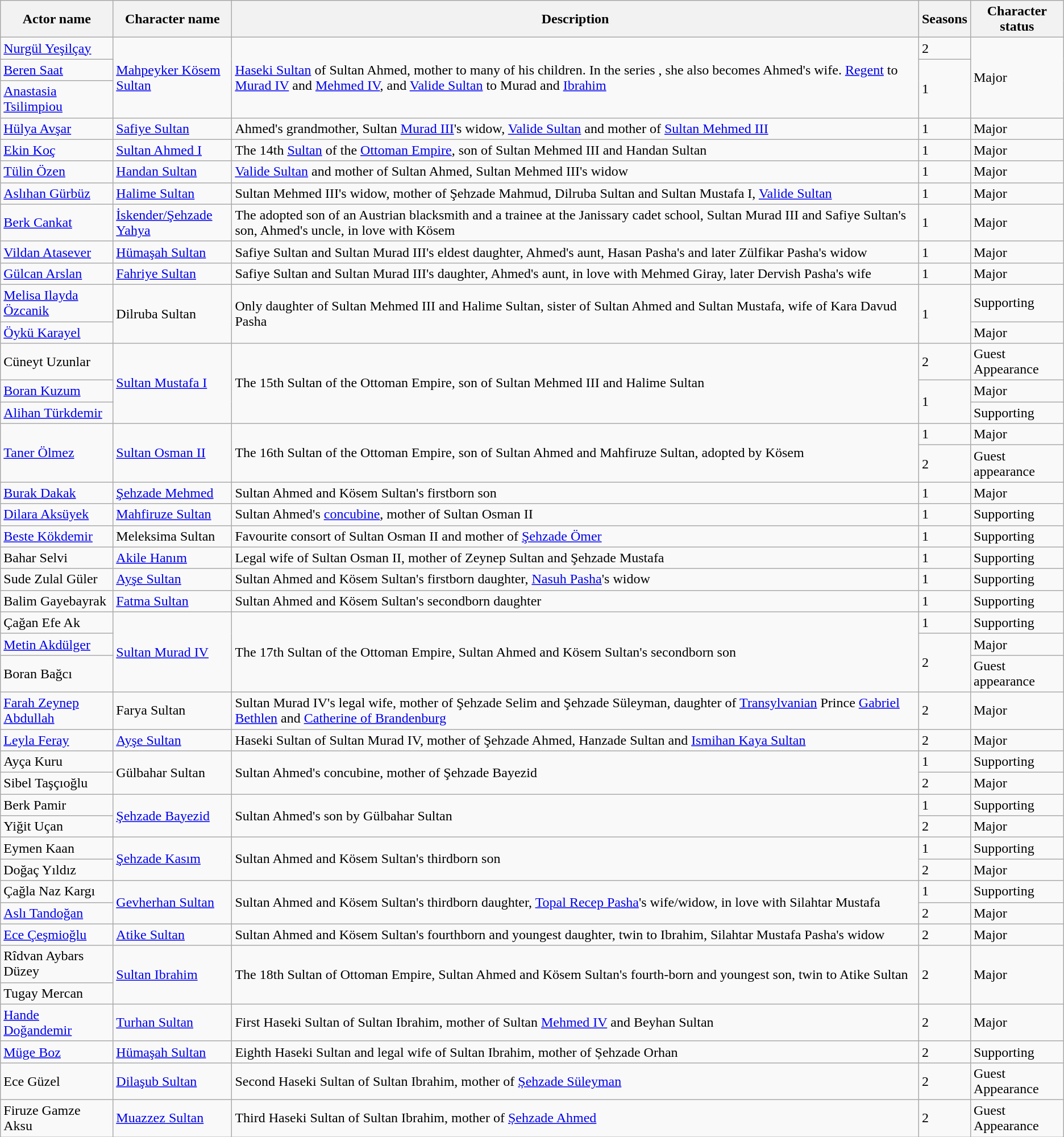<table class="wikitable">
<tr>
<th>Actor name</th>
<th>Character name</th>
<th>Description</th>
<th>Seasons</th>
<th>Character status</th>
</tr>
<tr>
<td><a href='#'>Nurgül Yeşilçay</a></td>
<td rowspan="3"><a href='#'>Mahpeyker Kösem Sultan</a></td>
<td rowspan="3"><a href='#'>Haseki Sultan</a> of Sultan Ahmed, mother to many of his children. In the series , she also becomes Ahmed's wife. <a href='#'>Regent</a> to <a href='#'>Murad IV</a> and <a href='#'>Mehmed IV</a>, and <a href='#'>Valide Sultan</a> to Murad and <a href='#'>Ibrahim</a></td>
<td>2</td>
<td rowspan="3">Major</td>
</tr>
<tr>
<td><a href='#'>Beren Saat</a></td>
<td rowspan="2">1</td>
</tr>
<tr>
<td><a href='#'>Anastasia Tsilimpiou</a></td>
</tr>
<tr>
<td><a href='#'>Hülya Avşar</a></td>
<td><a href='#'>Safiye Sultan</a></td>
<td>Ahmed's grandmother, Sultan <a href='#'>Murad III</a>'s widow, <a href='#'>Valide Sultan</a> and mother of <a href='#'>Sultan Mehmed III</a></td>
<td>1</td>
<td>Major</td>
</tr>
<tr>
<td><a href='#'>Ekin Koç</a></td>
<td><a href='#'>Sultan Ahmed I</a></td>
<td>The 14th <a href='#'>Sultan</a> of the <a href='#'>Ottoman Empire</a>, son of Sultan Mehmed III and Handan Sultan</td>
<td>1</td>
<td>Major</td>
</tr>
<tr>
<td><a href='#'>Tülin Özen</a></td>
<td><a href='#'>Handan Sultan</a></td>
<td><a href='#'>Valide Sultan</a> and mother of Sultan Ahmed, Sultan Mehmed III's widow</td>
<td>1</td>
<td>Major</td>
</tr>
<tr>
<td><a href='#'>Aslıhan Gürbüz</a></td>
<td><a href='#'>Halime Sultan</a></td>
<td>Sultan Mehmed III's widow, mother of Şehzade Mahmud, Dilruba Sultan and Sultan Mustafa I, <a href='#'>Valide Sultan</a></td>
<td>1</td>
<td>Major</td>
</tr>
<tr>
<td><a href='#'>Berk Cankat</a></td>
<td><a href='#'>İskender/Şehzade Yahya</a></td>
<td>The adopted son of an Austrian blacksmith and a trainee at the Janissary cadet school, Sultan Murad III and Safiye Sultan's son, Ahmed's uncle, in love with Kösem</td>
<td>1</td>
<td>Major</td>
</tr>
<tr>
<td><a href='#'>Vildan Atasever</a></td>
<td><a href='#'>Hümaşah Sultan</a></td>
<td>Safiye Sultan and Sultan Murad III's eldest daughter, Ahmed's aunt, Hasan Pasha's and later Zülfikar Pasha's widow</td>
<td>1</td>
<td>Major</td>
</tr>
<tr>
<td><a href='#'>Gülcan Arslan</a></td>
<td><a href='#'>Fahriye Sultan</a></td>
<td>Safiye Sultan and Sultan Murad III's daughter, Ahmed's aunt, in love with Mehmed Giray, later Dervish Pasha's wife</td>
<td>1</td>
<td>Major</td>
</tr>
<tr>
<td><a href='#'>Melisa Ilayda Özcanik</a></td>
<td rowspan="2">Dilruba Sultan</td>
<td rowspan="2">Only daughter of Sultan Mehmed III and Halime Sultan, sister of Sultan Ahmed and Sultan Mustafa, wife of Kara Davud Pasha</td>
<td rowspan="2">1</td>
<td>Supporting</td>
</tr>
<tr>
<td><a href='#'>Öykü Karayel</a></td>
<td>Major</td>
</tr>
<tr>
<td>Cüneyt Uzunlar</td>
<td rowspan="3"><a href='#'>Sultan Mustafa I</a></td>
<td rowspan="3">The 15th Sultan of the Ottoman Empire, son of Sultan Mehmed III and Halime Sultan</td>
<td>2</td>
<td>Guest Appearance</td>
</tr>
<tr>
<td><a href='#'>Boran Kuzum</a></td>
<td rowspan="2">1</td>
<td>Major</td>
</tr>
<tr>
<td><a href='#'>Alihan Türkdemir</a></td>
<td>Supporting</td>
</tr>
<tr>
<td rowspan="2"><a href='#'>Taner Ölmez</a></td>
<td rowspan="2"><a href='#'>Sultan Osman II</a></td>
<td rowspan="2">The 16th Sultan of the Ottoman Empire, son of Sultan Ahmed and Mahfiruze Sultan, adopted by Kösem</td>
<td>1</td>
<td>Major</td>
</tr>
<tr>
<td>2</td>
<td>Guest appearance</td>
</tr>
<tr>
<td><a href='#'>Burak Dakak</a></td>
<td><a href='#'>Şehzade Mehmed</a></td>
<td>Sultan Ahmed and Kösem Sultan's firstborn son</td>
<td>1</td>
<td>Major</td>
</tr>
<tr>
<td><a href='#'>Dilara Aksüyek</a></td>
<td><a href='#'>Mahfiruze Sultan</a></td>
<td>Sultan Ahmed's <a href='#'>concubine</a>, mother of Sultan Osman II</td>
<td>1</td>
<td>Supporting</td>
</tr>
<tr>
<td><a href='#'>Beste Kökdemir</a></td>
<td>Meleksima Sultan</td>
<td>Favourite consort of Sultan Osman II and mother of <a href='#'>Şehzade Ömer</a></td>
<td>1</td>
<td>Supporting</td>
</tr>
<tr>
<td>Bahar Selvi</td>
<td><a href='#'>Akile Hanım</a></td>
<td>Legal wife of Sultan Osman II, mother of Zeynep Sultan and Şehzade Mustafa</td>
<td>1</td>
<td>Supporting</td>
</tr>
<tr>
<td>Sude Zulal Güler</td>
<td><a href='#'>Ayşe Sultan</a></td>
<td>Sultan Ahmed and Kösem Sultan's firstborn daughter, <a href='#'>Nasuh Pasha</a>'s widow</td>
<td>1</td>
<td>Supporting</td>
</tr>
<tr>
<td>Balim Gayebayrak</td>
<td><a href='#'>Fatma Sultan</a></td>
<td>Sultan Ahmed and Kösem Sultan's secondborn daughter</td>
<td>1</td>
<td>Supporting</td>
</tr>
<tr>
<td>Çağan Efe Ak</td>
<td rowspan="3"><a href='#'>Sultan Murad IV</a></td>
<td rowspan="3">The 17th Sultan of the Ottoman Empire, Sultan Ahmed and Kösem Sultan's secondborn son</td>
<td>1</td>
<td>Supporting</td>
</tr>
<tr>
<td><a href='#'>Metin Akdülger</a></td>
<td rowspan="2">2</td>
<td>Major</td>
</tr>
<tr>
<td>Boran Bağcı</td>
<td>Guest appearance</td>
</tr>
<tr>
<td><a href='#'>Farah Zeynep Abdullah</a></td>
<td>Farya Sultan</td>
<td>Sultan Murad IV's legal wife, mother of Şehzade Selim and Şehzade Süleyman, daughter of <a href='#'>Transylvanian</a> Prince <a href='#'>Gabriel Bethlen</a> and <a href='#'>Catherine of Brandenburg</a></td>
<td>2</td>
<td>Major</td>
</tr>
<tr>
<td><a href='#'>Leyla Feray</a></td>
<td><a href='#'>Ayşe Sultan</a></td>
<td>Haseki Sultan of Sultan Murad IV, mother of Şehzade Ahmed, Hanzade Sultan and <a href='#'>Ismihan Kaya Sultan</a></td>
<td>2</td>
<td>Major</td>
</tr>
<tr>
<td>Ayça Kuru</td>
<td rowspan="2">Gülbahar Sultan</td>
<td rowspan="2">Sultan Ahmed's concubine, mother of Şehzade Bayezid</td>
<td>1</td>
<td>Supporting</td>
</tr>
<tr>
<td>Sibel Taşçıoğlu</td>
<td>2</td>
<td>Major</td>
</tr>
<tr>
<td>Berk Pamir</td>
<td rowspan="2"><a href='#'>Şehzade Bayezid</a></td>
<td rowspan="2">Sultan Ahmed's son by Gülbahar Sultan</td>
<td>1</td>
<td>Supporting</td>
</tr>
<tr>
<td>Yiğit Uçan</td>
<td>2</td>
<td>Major</td>
</tr>
<tr>
<td>Eymen Kaan</td>
<td rowspan="2"><a href='#'>Şehzade Kasım</a></td>
<td rowspan="2">Sultan Ahmed and Kösem Sultan's thirdborn son</td>
<td>1</td>
<td>Supporting</td>
</tr>
<tr>
<td>Doğaç Yıldız</td>
<td>2</td>
<td>Major</td>
</tr>
<tr>
<td>Çağla Naz Kargı</td>
<td rowspan="2"><a href='#'>Gevherhan Sultan</a></td>
<td rowspan="2">Sultan Ahmed and Kösem Sultan's thirdborn daughter, <a href='#'>Topal Recep Pasha</a>'s wife/widow, in love with Silahtar Mustafa</td>
<td>1</td>
<td>Supporting</td>
</tr>
<tr>
<td><a href='#'>Aslı Tandoğan</a></td>
<td>2</td>
<td>Major</td>
</tr>
<tr>
<td><a href='#'>Ece Çeşmioğlu</a></td>
<td><a href='#'>Atike Sultan</a></td>
<td>Sultan Ahmed and Kösem Sultan's fourthborn and youngest daughter, twin to Ibrahim, Silahtar Mustafa Pasha's widow</td>
<td>2</td>
<td>Major</td>
</tr>
<tr>
<td>Rîdvan Aybars Düzey</td>
<td rowspan="2"><a href='#'>Sultan Ibrahim</a></td>
<td rowspan="2">The 18th Sultan of Ottoman Empire, Sultan Ahmed and Kösem Sultan's fourth-born and youngest son, twin to Atike Sultan</td>
<td rowspan="2">2</td>
<td rowspan="2">Major</td>
</tr>
<tr>
<td>Tugay Mercan</td>
</tr>
<tr>
<td><a href='#'>Hande Doğandemir</a></td>
<td><a href='#'>Turhan Sultan</a></td>
<td>First Haseki Sultan of Sultan Ibrahim, mother of Sultan <a href='#'>Mehmed IV</a> and Beyhan Sultan</td>
<td>2</td>
<td>Major</td>
</tr>
<tr>
<td><a href='#'>Müge Boz</a></td>
<td><a href='#'>Hümaşah Sultan</a></td>
<td>Eighth Haseki Sultan and legal wife of Sultan Ibrahim, mother of Șehzade Orhan</td>
<td>2</td>
<td>Supporting </td>
</tr>
<tr>
<td>Ece Güzel</td>
<td><a href='#'>Dilaşub Sultan</a></td>
<td>Second Haseki Sultan of Sultan Ibrahim, mother of <a href='#'>Șehzade Süleyman</a></td>
<td>2</td>
<td>Guest Appearance</td>
</tr>
<tr>
<td>Firuze Gamze Aksu</td>
<td><a href='#'>Muazzez Sultan</a></td>
<td>Third Haseki Sultan of Sultan Ibrahim, mother of <a href='#'>Șehzade Ahmed</a></td>
<td>2</td>
<td>Guest Appearance</td>
</tr>
</table>
